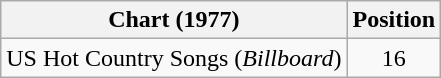<table class="wikitable">
<tr>
<th>Chart (1977)</th>
<th>Position</th>
</tr>
<tr>
<td>US Hot Country Songs (<em>Billboard</em>)</td>
<td align="center">16</td>
</tr>
</table>
